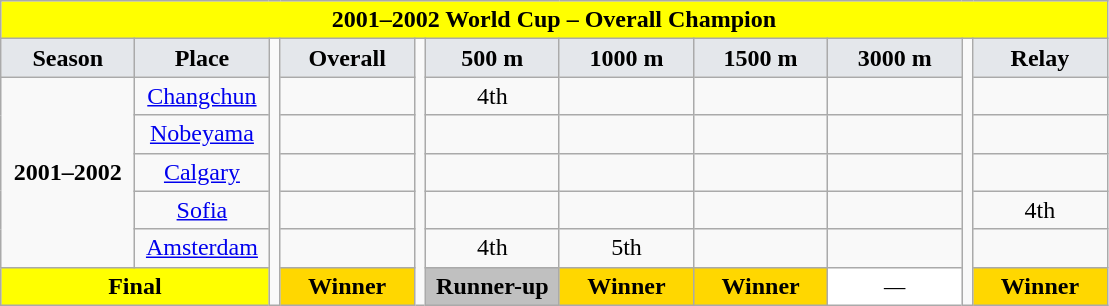<table class="wikitable collapsible collapsed" style="font-size: 100%; text-align: center">
<tr>
<th colspan="19" style="background:#FF0; width:400px;"><span>2001–2002 World Cup – Overall Champion</span></th>
</tr>
<tr>
<th style="background:#e4e7eb; width:80px;">Season</th>
<th style="background:#e4e7eb; width:80px;">Place</th>
<td width=1% rowspan=7 style="border-top:none;border-bottom:none;"></td>
<th style="background:#e4e7eb; width:80px;">Overall</th>
<td width=1% rowspan=7 style="border-top:none;border-bottom:none;"></td>
<th style="background:#e4e7eb; width:80px;">500 m</th>
<th style="background:#e4e7eb; width:80px;">1000 m</th>
<th style="background:#e4e7eb; width:80px;">1500 m</th>
<th style="background:#e4e7eb; width:80px;">3000 m</th>
<td width=1% rowspan=7 style="border-top:none;border-bottom:none;"></td>
<th style="background:#e4e7eb; width:80px;">Relay</th>
</tr>
<tr align=center>
<td rowspan=5><strong>2001–2002</strong></td>
<td><a href='#'>Changchun</a></td>
<td></td>
<td>4th</td>
<td></td>
<td></td>
<td></td>
<td></td>
</tr>
<tr align=center>
<td><a href='#'>Nobeyama</a></td>
<td></td>
<td></td>
<td></td>
<td></td>
<td></td>
<td></td>
</tr>
<tr align=center>
<td><a href='#'>Calgary</a></td>
<td></td>
<td></td>
<td></td>
<td></td>
<td></td>
<td></td>
</tr>
<tr align=center>
<td><a href='#'>Sofia</a></td>
<td></td>
<td></td>
<td></td>
<td></td>
<td></td>
<td>4th</td>
</tr>
<tr align=center>
<td><a href='#'>Amsterdam</a></td>
<td></td>
<td>4th</td>
<td>5th</td>
<td></td>
<td></td>
<td></td>
</tr>
<tr style="text-align:center; background:#dadde0;">
<td colspan="2" style="background:#FF0; color:black;"><strong>Final</strong></td>
<td style="background:gold;"><strong>Winner</strong></td>
<td style="background:silver;"><strong>Runner-up</strong></td>
<td style="background:gold;"><strong>Winner</strong></td>
<td style="background:gold;"><strong>Winner</strong></td>
<td style="background:#FFF;"><em>—</em></td>
<td style="background:gold;"><strong>Winner</strong></td>
</tr>
</table>
